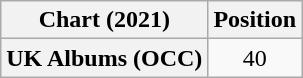<table class="wikitable plainrowheaders" style="text-align:center">
<tr>
<th scope="col">Chart (2021)</th>
<th scope="col">Position</th>
</tr>
<tr>
<th scope="row">UK Albums (OCC)</th>
<td>40</td>
</tr>
</table>
